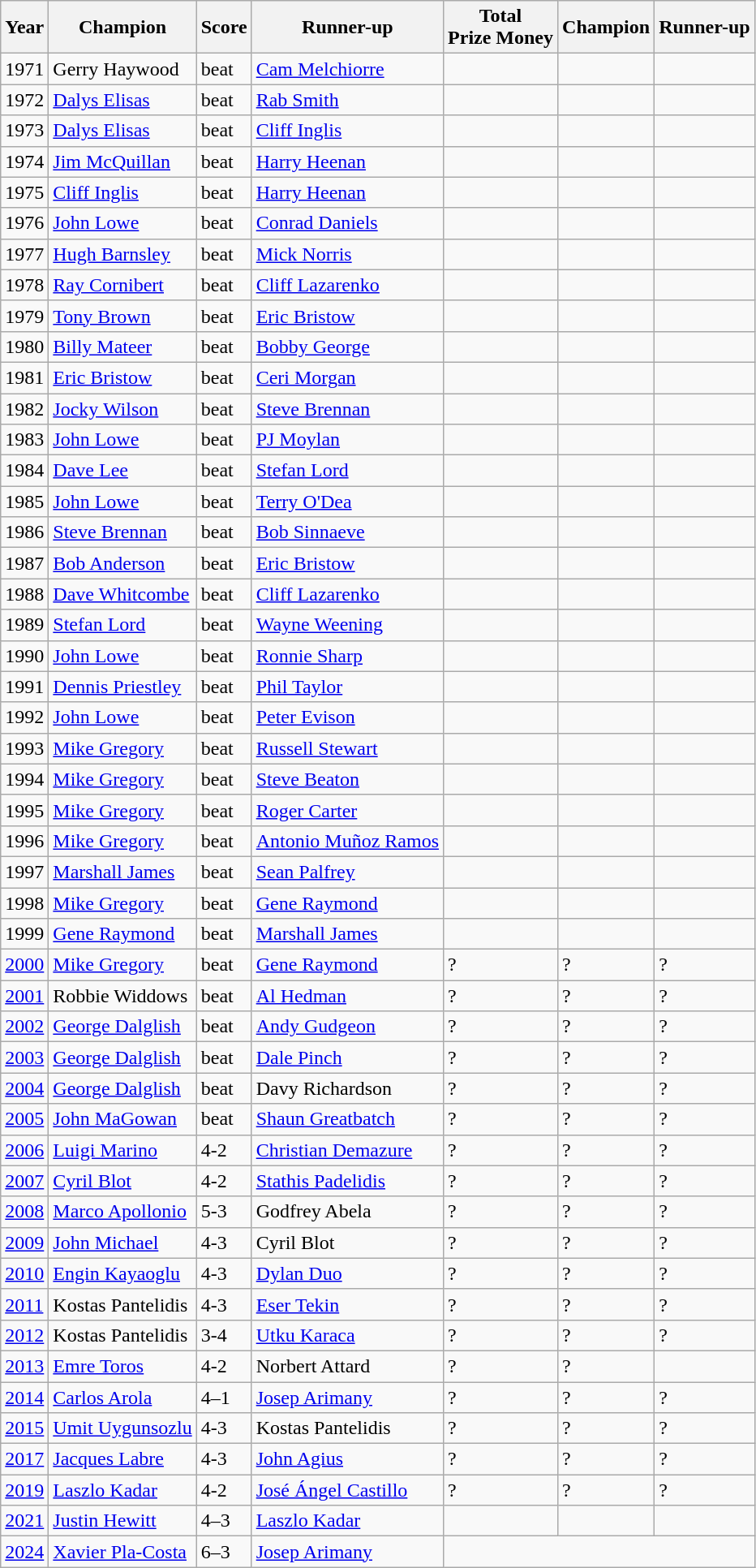<table class="wikitable">
<tr>
<th>Year</th>
<th>Champion</th>
<th>Score</th>
<th>Runner-up</th>
<th>Total<br>Prize Money</th>
<th>Champion</th>
<th>Runner-up</th>
</tr>
<tr>
<td>1971</td>
<td> Gerry Haywood</td>
<td>beat</td>
<td> <a href='#'>Cam Melchiorre</a></td>
<td></td>
<td></td>
<td></td>
</tr>
<tr>
<td>1972</td>
<td> <a href='#'>Dalys Elisas</a></td>
<td>beat</td>
<td> <a href='#'>Rab Smith</a></td>
<td></td>
<td></td>
<td></td>
</tr>
<tr>
<td>1973</td>
<td> <a href='#'>Dalys Elisas</a></td>
<td>beat</td>
<td> <a href='#'>Cliff Inglis</a></td>
<td></td>
<td></td>
<td></td>
</tr>
<tr>
<td>1974</td>
<td> <a href='#'>Jim McQuillan</a></td>
<td>beat</td>
<td> <a href='#'>Harry Heenan</a></td>
<td></td>
<td></td>
<td></td>
</tr>
<tr>
<td>1975</td>
<td> <a href='#'>Cliff Inglis</a></td>
<td>beat</td>
<td> <a href='#'>Harry Heenan</a></td>
<td></td>
<td></td>
<td></td>
</tr>
<tr>
<td>1976</td>
<td> <a href='#'>John Lowe</a></td>
<td>beat</td>
<td> <a href='#'>Conrad Daniels</a></td>
<td></td>
<td></td>
<td></td>
</tr>
<tr>
<td>1977</td>
<td> <a href='#'>Hugh Barnsley</a></td>
<td>beat</td>
<td> <a href='#'>Mick Norris</a></td>
<td></td>
<td></td>
<td></td>
</tr>
<tr>
<td>1978</td>
<td> <a href='#'>Ray Cornibert</a></td>
<td>beat</td>
<td> <a href='#'>Cliff Lazarenko</a></td>
<td></td>
<td></td>
<td></td>
</tr>
<tr>
<td>1979</td>
<td> <a href='#'>Tony Brown</a></td>
<td>beat</td>
<td> <a href='#'>Eric Bristow</a></td>
<td></td>
<td></td>
<td></td>
</tr>
<tr>
<td>1980</td>
<td> <a href='#'>Billy Mateer</a></td>
<td>beat</td>
<td> <a href='#'>Bobby George</a></td>
<td></td>
<td></td>
<td></td>
</tr>
<tr>
<td>1981</td>
<td> <a href='#'>Eric Bristow</a></td>
<td>beat</td>
<td> <a href='#'>Ceri Morgan</a></td>
<td></td>
<td></td>
<td></td>
</tr>
<tr>
<td>1982</td>
<td> <a href='#'>Jocky Wilson</a></td>
<td>beat</td>
<td> <a href='#'>Steve Brennan</a></td>
<td></td>
<td></td>
<td></td>
</tr>
<tr>
<td>1983</td>
<td> <a href='#'>John Lowe</a></td>
<td>beat</td>
<td> <a href='#'>PJ Moylan</a></td>
<td></td>
<td></td>
<td></td>
</tr>
<tr>
<td>1984</td>
<td> <a href='#'>Dave Lee</a></td>
<td>beat</td>
<td> <a href='#'>Stefan Lord</a></td>
<td></td>
<td></td>
<td></td>
</tr>
<tr>
<td>1985</td>
<td> <a href='#'>John Lowe</a></td>
<td>beat</td>
<td> <a href='#'>Terry O'Dea</a></td>
<td></td>
<td></td>
<td></td>
</tr>
<tr>
<td>1986</td>
<td> <a href='#'>Steve Brennan</a></td>
<td>beat</td>
<td> <a href='#'>Bob Sinnaeve</a></td>
<td></td>
<td></td>
<td></td>
</tr>
<tr>
<td>1987</td>
<td> <a href='#'>Bob Anderson</a></td>
<td>beat</td>
<td> <a href='#'>Eric Bristow</a></td>
<td></td>
<td></td>
<td></td>
</tr>
<tr>
<td>1988</td>
<td> <a href='#'>Dave Whitcombe</a></td>
<td>beat</td>
<td> <a href='#'>Cliff Lazarenko</a></td>
<td></td>
<td></td>
<td></td>
</tr>
<tr>
<td>1989</td>
<td> <a href='#'>Stefan Lord</a></td>
<td>beat</td>
<td> <a href='#'>Wayne Weening</a></td>
<td></td>
<td></td>
<td></td>
</tr>
<tr>
<td>1990</td>
<td> <a href='#'>John Lowe</a></td>
<td>beat</td>
<td> <a href='#'>Ronnie Sharp</a></td>
<td></td>
<td></td>
<td></td>
</tr>
<tr>
<td>1991</td>
<td> <a href='#'>Dennis Priestley</a></td>
<td>beat</td>
<td> <a href='#'>Phil Taylor</a></td>
<td></td>
<td></td>
<td></td>
</tr>
<tr>
<td>1992</td>
<td> <a href='#'>John Lowe</a></td>
<td>beat</td>
<td> <a href='#'>Peter Evison</a></td>
<td></td>
<td></td>
<td></td>
</tr>
<tr>
<td>1993</td>
<td> <a href='#'>Mike Gregory</a></td>
<td>beat</td>
<td> <a href='#'>Russell Stewart</a></td>
<td></td>
<td></td>
<td></td>
</tr>
<tr>
<td>1994</td>
<td> <a href='#'>Mike Gregory</a></td>
<td>beat</td>
<td> <a href='#'>Steve Beaton</a></td>
<td></td>
<td></td>
<td></td>
</tr>
<tr>
<td>1995</td>
<td> <a href='#'>Mike Gregory</a></td>
<td>beat</td>
<td> <a href='#'>Roger Carter</a></td>
<td></td>
<td></td>
<td></td>
</tr>
<tr>
<td>1996</td>
<td> <a href='#'>Mike Gregory</a></td>
<td>beat</td>
<td> <a href='#'>Antonio Muñoz Ramos</a></td>
<td></td>
<td></td>
<td></td>
</tr>
<tr>
<td>1997</td>
<td> <a href='#'>Marshall James</a></td>
<td>beat</td>
<td> <a href='#'>Sean Palfrey</a></td>
<td></td>
<td></td>
<td></td>
</tr>
<tr>
<td>1998</td>
<td> <a href='#'>Mike Gregory</a></td>
<td>beat</td>
<td> <a href='#'>Gene Raymond</a></td>
<td></td>
<td></td>
<td></td>
</tr>
<tr>
<td>1999</td>
<td> <a href='#'>Gene Raymond</a></td>
<td>beat</td>
<td> <a href='#'>Marshall James</a></td>
<td></td>
<td></td>
<td></td>
</tr>
<tr>
<td><a href='#'>2000</a></td>
<td> <a href='#'>Mike Gregory</a></td>
<td>beat</td>
<td> <a href='#'>Gene Raymond</a></td>
<td>?</td>
<td>?</td>
<td>?</td>
</tr>
<tr>
<td><a href='#'>2001</a></td>
<td> Robbie Widdows</td>
<td>beat</td>
<td> <a href='#'>Al Hedman</a></td>
<td>?</td>
<td>?</td>
<td>?</td>
</tr>
<tr>
<td><a href='#'>2002</a></td>
<td> <a href='#'>George Dalglish</a></td>
<td>beat</td>
<td> <a href='#'>Andy Gudgeon</a></td>
<td>?</td>
<td>?</td>
<td>?</td>
</tr>
<tr>
<td><a href='#'>2003</a></td>
<td> <a href='#'>George Dalglish</a></td>
<td>beat</td>
<td> <a href='#'>Dale Pinch</a></td>
<td>?</td>
<td>?</td>
<td>?</td>
</tr>
<tr>
<td><a href='#'>2004</a></td>
<td> <a href='#'>George Dalglish</a></td>
<td>beat</td>
<td> Davy Richardson</td>
<td>?</td>
<td>?</td>
<td>?</td>
</tr>
<tr>
<td><a href='#'>2005</a></td>
<td> <a href='#'>John MaGowan</a></td>
<td>beat</td>
<td> <a href='#'>Shaun Greatbatch</a></td>
<td>?</td>
<td>?</td>
<td>?</td>
</tr>
<tr>
<td><a href='#'>2006</a></td>
<td> <a href='#'>Luigi Marino</a></td>
<td>4-2</td>
<td> <a href='#'>Christian Demazure</a></td>
<td>?</td>
<td>?</td>
<td>?</td>
</tr>
<tr>
<td><a href='#'>2007</a></td>
<td> <a href='#'>Cyril Blot</a></td>
<td>4-2</td>
<td> <a href='#'>Stathis Padelidis</a></td>
<td>?</td>
<td>?</td>
<td>?</td>
</tr>
<tr>
<td><a href='#'>2008</a></td>
<td> <a href='#'>Marco Apollonio</a></td>
<td>5-3</td>
<td> Godfrey Abela</td>
<td>?</td>
<td>?</td>
<td>?</td>
</tr>
<tr>
<td><a href='#'>2009</a></td>
<td> <a href='#'>John Michael</a></td>
<td>4-3</td>
<td> Cyril Blot</td>
<td>?</td>
<td>?</td>
<td>?</td>
</tr>
<tr>
<td><a href='#'>2010</a></td>
<td> <a href='#'>Engin Kayaoglu</a></td>
<td>4-3</td>
<td> <a href='#'>Dylan Duo</a></td>
<td>?</td>
<td>?</td>
<td>?</td>
</tr>
<tr>
<td><a href='#'>2011</a></td>
<td> Kostas Pantelidis</td>
<td>4-3</td>
<td> <a href='#'>Eser Tekin</a></td>
<td>?</td>
<td>?</td>
<td>?</td>
</tr>
<tr>
<td><a href='#'>2012</a></td>
<td> Kostas Pantelidis</td>
<td>3-4</td>
<td> <a href='#'>Utku Karaca</a></td>
<td>?</td>
<td>?</td>
<td>?</td>
</tr>
<tr>
<td><a href='#'>2013</a></td>
<td> <a href='#'>Emre Toros</a></td>
<td>4-2</td>
<td> Norbert Attard</td>
<td>?</td>
<td>?</td>
</tr>
<tr>
<td><a href='#'>2014</a></td>
<td> <a href='#'>Carlos Arola</a></td>
<td>4–1</td>
<td> <a href='#'>Josep Arimany</a></td>
<td>?</td>
<td>?</td>
<td>?</td>
</tr>
<tr>
<td><a href='#'>2015</a></td>
<td> <a href='#'>Umit Uygunsozlu</a></td>
<td>4-3</td>
<td> Kostas Pantelidis</td>
<td>?</td>
<td>?</td>
<td>?</td>
</tr>
<tr>
<td><a href='#'>2017</a></td>
<td> <a href='#'>Jacques Labre</a></td>
<td>4-3</td>
<td> <a href='#'>John Agius</a></td>
<td>?</td>
<td>?</td>
<td>?</td>
</tr>
<tr>
<td><a href='#'>2019</a></td>
<td> <a href='#'>Laszlo Kadar</a></td>
<td>4-2</td>
<td> <a href='#'>José Ángel Castillo</a></td>
<td>?</td>
<td>?</td>
<td>?</td>
</tr>
<tr>
<td><a href='#'>2021</a></td>
<td> <a href='#'>Justin Hewitt</a></td>
<td>4–3</td>
<td> <a href='#'>Laszlo Kadar</a></td>
<td></td>
<td></td>
<td></td>
</tr>
<tr>
<td><a href='#'>2024</a></td>
<td> <a href='#'>Xavier Pla-Costa</a></td>
<td>6–3</td>
<td> <a href='#'>Josep Arimany</a></td>
</tr>
</table>
